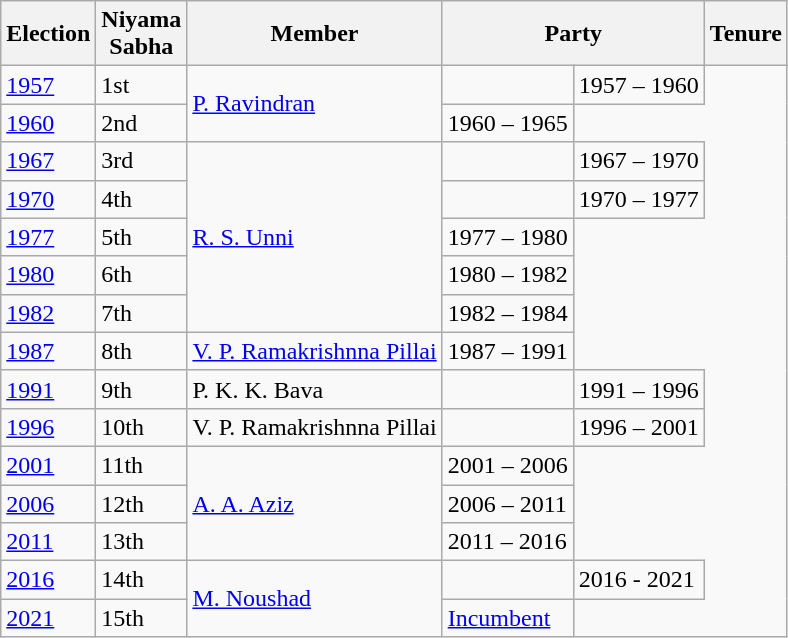<table class="wikitable sortable">
<tr>
<th>Election</th>
<th>Niyama<br>Sabha</th>
<th>Member</th>
<th colspan="2">Party</th>
<th>Tenure</th>
</tr>
<tr>
<td><a href='#'>1957</a></td>
<td>1st</td>
<td rowspan="2"><a href='#'>P. Ravindran</a></td>
<td></td>
<td>1957 – 1960</td>
</tr>
<tr>
<td><a href='#'>1960</a></td>
<td>2nd</td>
<td>1960 – 1965</td>
</tr>
<tr>
<td><a href='#'>1967</a></td>
<td>3rd</td>
<td rowspan="5"><a href='#'>R. S. Unni</a></td>
<td></td>
<td>1967 – 1970</td>
</tr>
<tr>
<td><a href='#'>1970</a></td>
<td>4th</td>
<td></td>
<td>1970 – 1977</td>
</tr>
<tr>
<td><a href='#'>1977</a></td>
<td>5th</td>
<td>1977 – 1980</td>
</tr>
<tr>
<td><a href='#'>1980</a></td>
<td>6th</td>
<td>1980 – 1982</td>
</tr>
<tr>
<td><a href='#'>1982</a></td>
<td>7th</td>
<td>1982 – 1984</td>
</tr>
<tr>
<td><a href='#'>1987</a></td>
<td>8th</td>
<td><a href='#'>V. P. Ramakrishnna Pillai</a></td>
<td>1987 – 1991</td>
</tr>
<tr>
<td><a href='#'>1991</a></td>
<td>9th</td>
<td>P. K. K. Bava</td>
<td></td>
<td>1991 – 1996</td>
</tr>
<tr>
<td><a href='#'>1996</a></td>
<td>10th</td>
<td>V. P. Ramakrishnna Pillai</td>
<td></td>
<td>1996 – 2001</td>
</tr>
<tr>
<td><a href='#'>2001</a></td>
<td>11th</td>
<td rowspan="3"><a href='#'>A. A. Aziz</a></td>
<td>2001 – 2006</td>
</tr>
<tr>
<td><a href='#'>2006</a></td>
<td>12th</td>
<td>2006 – 2011</td>
</tr>
<tr>
<td><a href='#'>2011</a></td>
<td>13th</td>
<td>2011 – 2016</td>
</tr>
<tr>
<td><a href='#'>2016</a></td>
<td>14th</td>
<td rowspan="2"><a href='#'>M. Noushad</a></td>
<td></td>
<td>2016 - 2021</td>
</tr>
<tr>
<td><a href='#'>2021</a></td>
<td>15th</td>
<td><a href='#'>Incumbent</a></td>
</tr>
</table>
